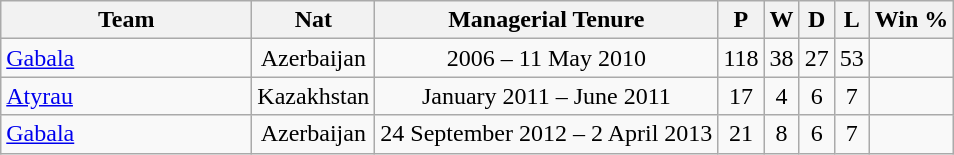<table class="wikitable sortable" style="text-align: center;">
<tr>
<th style="width:10em">Team</th>
<th>Nat</th>
<th>Managerial Tenure</th>
<th>P</th>
<th>W</th>
<th>D</th>
<th>L</th>
<th>Win %</th>
</tr>
<tr>
<td align="left"><a href='#'>Gabala</a></td>
<td>Azerbaijan</td>
<td>2006 – 11 May 2010</td>
<td>118</td>
<td>38</td>
<td>27</td>
<td>53</td>
<td></td>
</tr>
<tr>
<td align="left"><a href='#'>Atyrau</a></td>
<td>Kazakhstan</td>
<td>January 2011 – June 2011</td>
<td>17</td>
<td>4</td>
<td>6</td>
<td>7</td>
<td></td>
</tr>
<tr>
<td align="left"><a href='#'>Gabala</a></td>
<td>Azerbaijan</td>
<td>24 September 2012 – 2 April 2013</td>
<td>21</td>
<td>8</td>
<td>6</td>
<td>7</td>
<td></td>
</tr>
</table>
